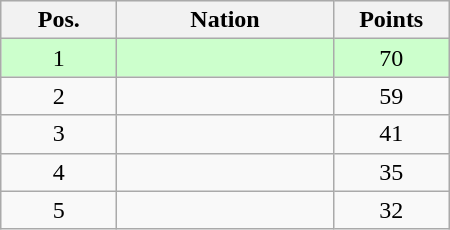<table class="wikitable gauche" cellspacing="1" style="width:300px;">
<tr style="background:#efefef; text-align:center;">
<th style="width:70px;">Pos.</th>
<th>Nation</th>
<th style="width:70px;">Points</th>
</tr>
<tr style="vertical-align:top; text-align:center; background:#ccffcc;">
<td>1</td>
<td style="text-align:left;"></td>
<td>70</td>
</tr>
<tr style="vertical-align:top; text-align:center;">
<td>2</td>
<td style="text-align:left;"></td>
<td>59</td>
</tr>
<tr style="vertical-align:top; text-align:center;">
<td>3</td>
<td style="text-align:left;"></td>
<td>41</td>
</tr>
<tr style="vertical-align:top; text-align:center;">
<td>4</td>
<td style="text-align:left;"></td>
<td>35</td>
</tr>
<tr style="vertical-align:top; text-align:center;">
<td>5</td>
<td style="text-align:left;"></td>
<td>32</td>
</tr>
</table>
